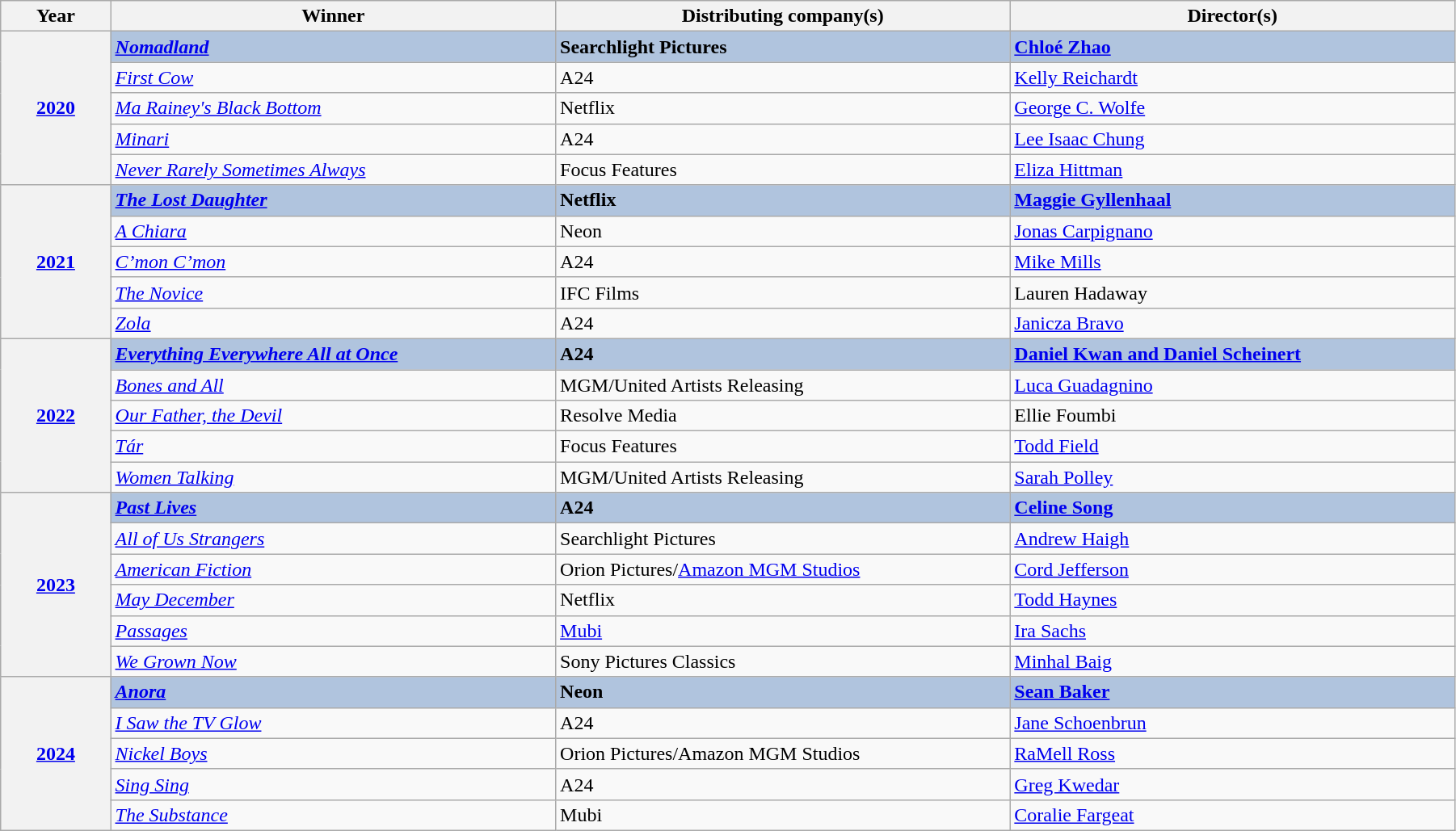<table class="wikitable" width="95%" cellpadding="5">
<tr>
<th width="100">Year</th>
<th width="450">Winner</th>
<th width="450">Distributing company(s)</th>
<th width="450">Director(s)</th>
</tr>
<tr>
<th rowspan="5" style="text-align:center;"><a href='#'>2020</a><br></th>
<td style="background:#B0C4DE"><strong><em><a href='#'>Nomadland</a></em></strong></td>
<td style="background:#B0C4DE"><strong>Searchlight Pictures</strong></td>
<td style="background:#B0C4DE"><strong><a href='#'>Chloé Zhao</a></strong></td>
</tr>
<tr>
<td><em><a href='#'>First Cow</a></em></td>
<td>A24</td>
<td><a href='#'>Kelly Reichardt</a></td>
</tr>
<tr>
<td><em><a href='#'>Ma Rainey's Black Bottom</a></em></td>
<td>Netflix</td>
<td><a href='#'>George C. Wolfe</a></td>
</tr>
<tr>
<td><em><a href='#'>Minari</a></em></td>
<td>A24</td>
<td><a href='#'>Lee Isaac Chung</a></td>
</tr>
<tr>
<td><em><a href='#'>Never Rarely Sometimes Always</a></em></td>
<td>Focus Features</td>
<td><a href='#'>Eliza Hittman</a></td>
</tr>
<tr>
<th rowspan="5" style="text-align:center;"><a href='#'>2021</a><br></th>
<td style="background:#B0C4DE"><strong><em><a href='#'>The Lost Daughter</a></em></strong></td>
<td style="background:#B0C4DE"><strong>Netflix</strong></td>
<td style="background:#B0C4DE"><strong><a href='#'>Maggie Gyllenhaal</a></strong></td>
</tr>
<tr>
<td><em><a href='#'>A Chiara</a></em></td>
<td>Neon</td>
<td><a href='#'>Jonas Carpignano</a></td>
</tr>
<tr>
<td><em><a href='#'>C’mon C’mon</a></em></td>
<td>A24</td>
<td><a href='#'>Mike Mills</a></td>
</tr>
<tr>
<td><em><a href='#'>The Novice</a></em></td>
<td>IFC Films</td>
<td>Lauren Hadaway</td>
</tr>
<tr>
<td><em><a href='#'>Zola</a></em></td>
<td>A24</td>
<td><a href='#'>Janicza Bravo</a></td>
</tr>
<tr>
<th rowspan="5" style="text-align:center;"><a href='#'>2022</a><br></th>
<td style="background:#B0C4DE"><strong><em><a href='#'>Everything Everywhere All at Once</a></em></strong></td>
<td style="background:#B0C4DE"><strong>A24</strong></td>
<td style="background:#B0C4DE"><strong><a href='#'>Daniel Kwan and Daniel Scheinert</a></strong></td>
</tr>
<tr>
<td><em><a href='#'>Bones and All</a></em></td>
<td>MGM/United Artists Releasing</td>
<td><a href='#'>Luca Guadagnino</a></td>
</tr>
<tr>
<td><em><a href='#'>Our Father, the Devil</a></em></td>
<td>Resolve Media</td>
<td>Ellie Foumbi</td>
</tr>
<tr>
<td><em><a href='#'>Tár</a></em></td>
<td>Focus Features</td>
<td><a href='#'>Todd Field</a></td>
</tr>
<tr>
<td><em><a href='#'>Women Talking</a></em></td>
<td>MGM/United Artists Releasing</td>
<td><a href='#'>Sarah Polley</a></td>
</tr>
<tr>
<th rowspan="6" style="text-align:center;"><a href='#'>2023</a><br></th>
<td style="background:#B0C4DE"><strong><em><a href='#'>Past Lives</a></em></strong></td>
<td style="background:#B0C4DE"><strong>A24</strong></td>
<td style="background:#B0C4DE"><strong><a href='#'>Celine Song</a></strong></td>
</tr>
<tr>
<td><em><a href='#'>All of Us Strangers</a></em></td>
<td>Searchlight Pictures</td>
<td><a href='#'>Andrew Haigh</a></td>
</tr>
<tr>
<td><em><a href='#'>American Fiction</a></em></td>
<td>Orion Pictures/<a href='#'>Amazon MGM Studios</a></td>
<td><a href='#'>Cord Jefferson</a></td>
</tr>
<tr>
<td><em><a href='#'>May December</a></em></td>
<td>Netflix</td>
<td><a href='#'>Todd Haynes</a></td>
</tr>
<tr>
<td><em><a href='#'>Passages</a></em></td>
<td><a href='#'>Mubi</a></td>
<td><a href='#'>Ira Sachs</a></td>
</tr>
<tr>
<td><em><a href='#'>We Grown Now</a></em></td>
<td>Sony Pictures Classics</td>
<td><a href='#'>Minhal Baig</a></td>
</tr>
<tr>
<th rowspan="5" style="text-align:center;"><a href='#'>2024</a><br></th>
<td style="background:#B0C4DE"><strong><em><a href='#'>Anora</a></em></strong></td>
<td style="background:#B0C4DE"><strong>Neon</strong></td>
<td style="background:#B0C4DE"><strong><a href='#'>Sean Baker</a></strong></td>
</tr>
<tr>
<td><em><a href='#'>I Saw the TV Glow</a></em></td>
<td>A24</td>
<td><a href='#'>Jane Schoenbrun</a></td>
</tr>
<tr>
<td><em><a href='#'>Nickel Boys</a></em></td>
<td>Orion Pictures/Amazon MGM Studios</td>
<td><a href='#'>RaMell Ross</a></td>
</tr>
<tr>
<td><a href='#'><em>Sing Sing</em></a></td>
<td>A24</td>
<td><a href='#'>Greg Kwedar</a></td>
</tr>
<tr>
<td><em><a href='#'>The Substance</a></em></td>
<td>Mubi</td>
<td><a href='#'>Coralie Fargeat</a></td>
</tr>
</table>
